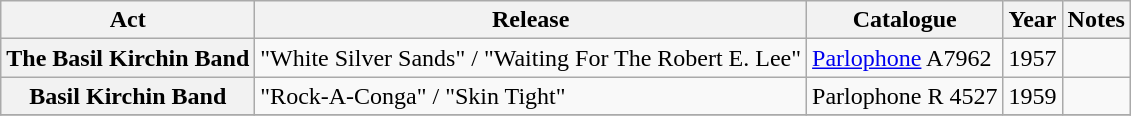<table class="wikitable plainrowheaders sortable">
<tr>
<th scope="col" class="unsortable">Act</th>
<th scope="col">Release</th>
<th scope="col">Catalogue</th>
<th scope="col">Year</th>
<th scope="col" class="unsortable">Notes</th>
</tr>
<tr>
<th scope="row">The Basil Kirchin Band</th>
<td>"White Silver Sands" / "Waiting For The Robert E. Lee"</td>
<td><a href='#'>Parlophone</a> A7962</td>
<td>1957</td>
<td></td>
</tr>
<tr>
<th scope="row">Basil Kirchin Band</th>
<td>"Rock-A-Conga" / "Skin Tight"</td>
<td>Parlophone R 4527</td>
<td>1959</td>
<td></td>
</tr>
<tr>
</tr>
</table>
